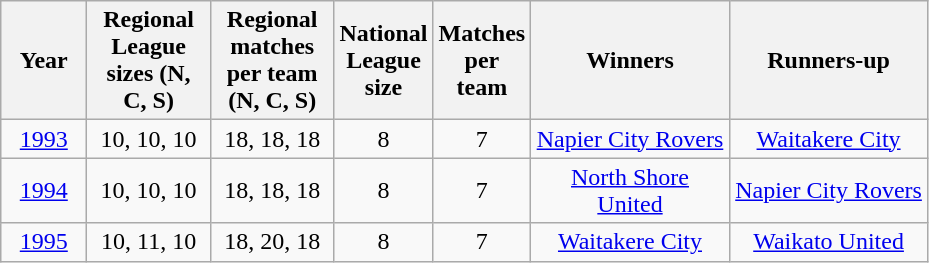<table class="wikitable">
<tr align=center>
<th width="50">Year</th>
<th width="75">Regional League sizes (N, C, S)</th>
<th width="75">Regional matches per team (N, C, S)</th>
<th width="50">National League size</th>
<th width="50">Matches per team</th>
<th width="125">Winners</th>
<th width="125">Runners-up</th>
</tr>
<tr align=center>
<td><a href='#'>1993</a></td>
<td>10, 10, 10</td>
<td>18, 18, 18</td>
<td>8</td>
<td>7</td>
<td><a href='#'>Napier City Rovers</a></td>
<td><a href='#'>Waitakere City</a></td>
</tr>
<tr align=center>
<td><a href='#'>1994</a></td>
<td>10, 10, 10</td>
<td>18, 18, 18</td>
<td>8</td>
<td>7</td>
<td><a href='#'>North Shore United</a></td>
<td><a href='#'>Napier City Rovers</a></td>
</tr>
<tr align=center>
<td><a href='#'>1995</a></td>
<td>10, 11, 10</td>
<td>18, 20, 18</td>
<td>8</td>
<td>7</td>
<td><a href='#'>Waitakere City</a></td>
<td><a href='#'>Waikato United</a></td>
</tr>
</table>
